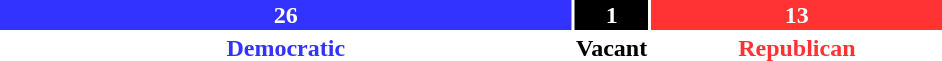<table style="width:50%">
<tr>
<td scope="row" colspan="3" style="text-align:center"></td>
</tr>
<tr>
<td scope="row" style="background:#33F; width:65%; text-align:center; color:white"><strong>26</strong></td>
<td style="background:#000000; width:2.5%; text-align:center; color:white"><strong>1</strong></td>
<td style="background:#F33; width:35%; text-align:center; color:white"><strong>13</strong></td>
</tr>
<tr>
<td scope="row" style="text-align:center; color:#33F"><strong>Democratic</strong></td>
<td style="text-align:center; color:#000000"><strong>Vacant</strong></td>
<td style="text-align:center; color:#F33"><strong>Republican</strong></td>
</tr>
</table>
